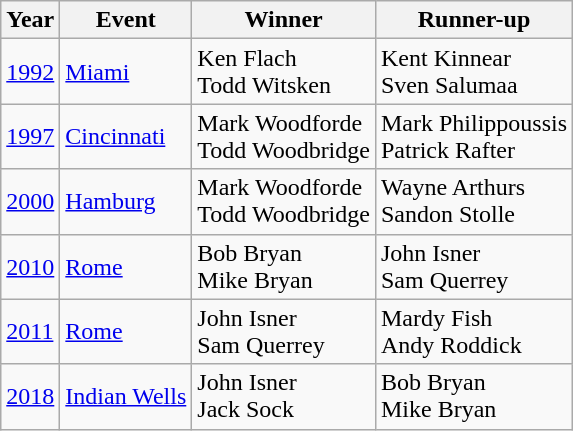<table class="wikitable">
<tr>
<th scope="col">Year</th>
<th scope="col">Event</th>
<th scope="col">Winner</th>
<th scope="col">Runner-up</th>
</tr>
<tr>
<td><a href='#'>1992</a></td>
<td><a href='#'>Miami</a></td>
<td> Ken Flach <br>  Todd Witsken</td>
<td> Kent Kinnear <br>  Sven Salumaa</td>
</tr>
<tr>
<td><a href='#'>1997</a></td>
<td><a href='#'>Cincinnati</a></td>
<td> Mark Woodforde <br>  Todd Woodbridge</td>
<td> Mark Philippoussis <br>  Patrick Rafter</td>
</tr>
<tr>
<td><a href='#'>2000</a></td>
<td><a href='#'>Hamburg</a></td>
<td> Mark Woodforde <br>  Todd Woodbridge</td>
<td> Wayne Arthurs <br>  Sandon Stolle</td>
</tr>
<tr>
<td><a href='#'>2010</a></td>
<td><a href='#'>Rome</a></td>
<td> Bob Bryan <br>  Mike Bryan</td>
<td> John Isner <br>  Sam Querrey</td>
</tr>
<tr>
<td><a href='#'>2011</a></td>
<td><a href='#'>Rome</a></td>
<td> John Isner <br>  Sam Querrey</td>
<td> Mardy Fish <br>  Andy Roddick</td>
</tr>
<tr>
<td><a href='#'>2018</a></td>
<td><a href='#'>Indian Wells</a></td>
<td> John Isner <br>  Jack Sock</td>
<td> Bob Bryan <br>  Mike Bryan</td>
</tr>
</table>
